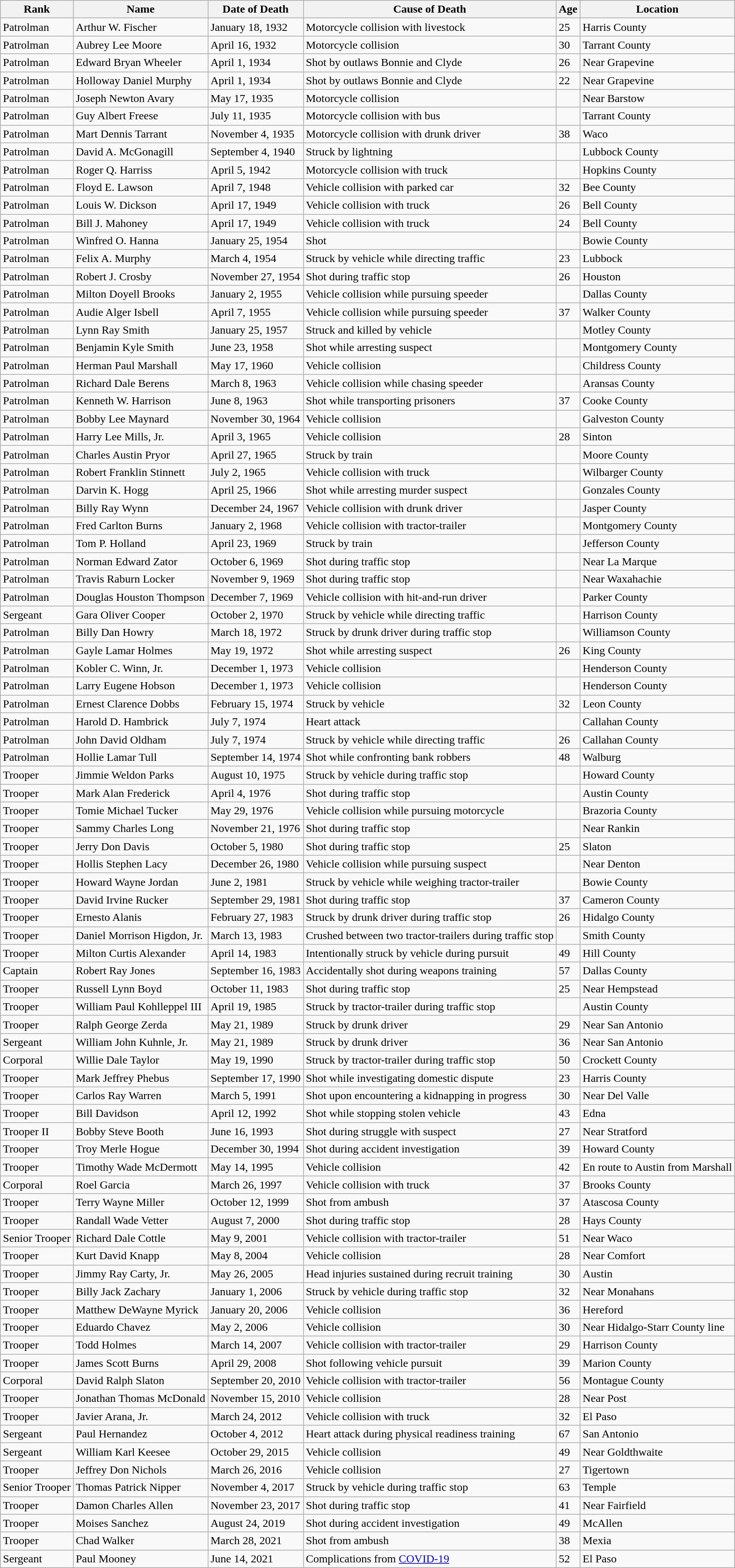<table class="wikitable">
<tr>
<th>Rank</th>
<th>Name</th>
<th>Date of Death</th>
<th>Cause of Death</th>
<th>Age</th>
<th>Location</th>
</tr>
<tr>
<td>Patrolman</td>
<td>Arthur W. Fischer</td>
<td>January 18, 1932</td>
<td>Motorcycle collision with livestock</td>
<td>25</td>
<td>Harris County</td>
</tr>
<tr>
<td>Patrolman</td>
<td>Aubrey Lee Moore</td>
<td>April 16, 1932</td>
<td>Motorcycle collision</td>
<td>30</td>
<td>Tarrant County</td>
</tr>
<tr>
<td>Patrolman</td>
<td>Edward Bryan Wheeler</td>
<td>April 1, 1934</td>
<td>Shot by outlaws Bonnie and Clyde</td>
<td>26</td>
<td>Near Grapevine</td>
</tr>
<tr>
<td>Patrolman</td>
<td>Holloway Daniel Murphy</td>
<td>April 1, 1934</td>
<td>Shot by outlaws Bonnie and Clyde</td>
<td>22</td>
<td>Near Grapevine</td>
</tr>
<tr>
<td>Patrolman</td>
<td>Joseph Newton Avary</td>
<td>May 17, 1935</td>
<td>Motorcycle collision</td>
<td></td>
<td>Near Barstow</td>
</tr>
<tr>
<td>Patrolman</td>
<td>Guy Albert Freese</td>
<td>July 11, 1935</td>
<td>Motorcycle collision with bus</td>
<td></td>
<td>Tarrant County</td>
</tr>
<tr>
<td>Patrolman</td>
<td>Mart Dennis Tarrant</td>
<td>November 4, 1935</td>
<td>Motorcycle collision with drunk driver</td>
<td>38</td>
<td>Waco</td>
</tr>
<tr>
<td>Patrolman</td>
<td>David A. McGonagill</td>
<td>September 4, 1940</td>
<td>Struck by lightning</td>
<td></td>
<td>Lubbock County</td>
</tr>
<tr>
<td>Patrolman</td>
<td>Roger Q. Harriss</td>
<td>April 5, 1942</td>
<td>Motorcycle collision with truck</td>
<td></td>
<td>Hopkins County</td>
</tr>
<tr>
<td>Patrolman</td>
<td>Floyd E. Lawson</td>
<td>April 7, 1948</td>
<td>Vehicle collision with parked car</td>
<td>32</td>
<td>Bee County</td>
</tr>
<tr>
<td>Patrolman</td>
<td>Louis W. Dickson</td>
<td>April 17, 1949</td>
<td>Vehicle collision with truck</td>
<td>26</td>
<td>Bell County</td>
</tr>
<tr>
<td>Patrolman</td>
<td>Bill J. Mahoney</td>
<td>April 17, 1949</td>
<td>Vehicle collision with truck</td>
<td>24</td>
<td>Bell County</td>
</tr>
<tr>
<td>Patrolman</td>
<td>Winfred O. Hanna</td>
<td>January 25, 1954</td>
<td>Shot</td>
<td></td>
<td>Bowie County</td>
</tr>
<tr>
<td>Patrolman</td>
<td>Felix A. Murphy</td>
<td>March 4, 1954</td>
<td>Struck by vehicle while directing traffic</td>
<td>23</td>
<td>Lubbock</td>
</tr>
<tr>
<td>Patrolman</td>
<td>Robert J. Crosby</td>
<td>November 27, 1954</td>
<td>Shot during traffic stop</td>
<td>26</td>
<td>Houston</td>
</tr>
<tr>
<td>Patrolman</td>
<td>Milton Doyell Brooks</td>
<td>January 2, 1955</td>
<td>Vehicle collision while pursuing speeder</td>
<td></td>
<td>Dallas County</td>
</tr>
<tr>
<td>Patrolman</td>
<td>Audie Alger Isbell</td>
<td>April 7, 1955</td>
<td>Vehicle collision while pursuing speeder</td>
<td>37</td>
<td>Walker County</td>
</tr>
<tr>
<td>Patrolman</td>
<td>Lynn Ray Smith</td>
<td>January 25, 1957</td>
<td>Struck and killed by vehicle</td>
<td></td>
<td>Motley County</td>
</tr>
<tr>
<td>Patrolman</td>
<td>Benjamin Kyle Smith</td>
<td>June 23, 1958</td>
<td>Shot while arresting suspect</td>
<td></td>
<td>Montgomery County</td>
</tr>
<tr>
<td>Patrolman</td>
<td>Herman Paul Marshall</td>
<td>May 17, 1960</td>
<td>Vehicle collision</td>
<td></td>
<td>Childress County</td>
</tr>
<tr>
<td>Patrolman</td>
<td>Richard Dale Berens</td>
<td>March 8, 1963</td>
<td>Vehicle collision while chasing speeder</td>
<td></td>
<td>Aransas County</td>
</tr>
<tr>
<td>Patrolman</td>
<td>Kenneth W. Harrison</td>
<td>June 8, 1963</td>
<td>Shot while transporting prisoners</td>
<td>37</td>
<td>Cooke County</td>
</tr>
<tr>
<td>Patrolman</td>
<td>Bobby Lee Maynard</td>
<td>November 30, 1964</td>
<td>Vehicle collision</td>
<td></td>
<td>Galveston County</td>
</tr>
<tr>
<td>Patrolman</td>
<td>Harry Lee Mills, Jr.</td>
<td>April 3, 1965</td>
<td>Vehicle collision</td>
<td>28</td>
<td>Sinton</td>
</tr>
<tr>
<td>Patrolman</td>
<td>Charles Austin Pryor</td>
<td>April 27, 1965</td>
<td>Struck by train</td>
<td></td>
<td>Moore County</td>
</tr>
<tr>
<td>Patrolman</td>
<td>Robert Franklin Stinnett</td>
<td>July 2, 1965</td>
<td>Vehicle collision with truck</td>
<td></td>
<td>Wilbarger County</td>
</tr>
<tr>
<td>Patrolman</td>
<td>Darvin K. Hogg</td>
<td>April 25, 1966</td>
<td>Shot while arresting murder suspect</td>
<td></td>
<td>Gonzales County</td>
</tr>
<tr>
<td>Patrolman</td>
<td>Billy Ray Wynn</td>
<td>December 24, 1967</td>
<td>Vehicle collision with drunk driver</td>
<td></td>
<td>Jasper County</td>
</tr>
<tr>
<td>Patrolman</td>
<td>Fred Carlton Burns</td>
<td>January 2, 1968</td>
<td>Vehicle collision with tractor-trailer</td>
<td></td>
<td>Montgomery County</td>
</tr>
<tr>
<td>Patrolman</td>
<td>Tom P. Holland</td>
<td>April 23, 1969</td>
<td>Struck by train</td>
<td></td>
<td>Jefferson County</td>
</tr>
<tr>
<td>Patrolman</td>
<td>Norman Edward Zator</td>
<td>October 6, 1969</td>
<td>Shot during traffic stop</td>
<td></td>
<td>Near La Marque</td>
</tr>
<tr>
<td>Patrolman</td>
<td>Travis Raburn Locker</td>
<td>November 9, 1969</td>
<td>Shot during traffic stop</td>
<td></td>
<td>Near Waxahachie</td>
</tr>
<tr>
<td>Patrolman</td>
<td>Douglas Houston Thompson</td>
<td>December 7, 1969</td>
<td>Vehicle collision with hit-and-run driver</td>
<td></td>
<td>Parker County</td>
</tr>
<tr>
<td>Sergeant</td>
<td>Gara Oliver Cooper</td>
<td>October 2, 1970</td>
<td>Struck by vehicle while directing traffic</td>
<td></td>
<td>Harrison County</td>
</tr>
<tr>
<td>Patrolman</td>
<td>Billy Dan Howry</td>
<td>March 18, 1972</td>
<td>Struck by drunk driver during traffic stop</td>
<td></td>
<td>Williamson County</td>
</tr>
<tr>
<td>Patrolman</td>
<td>Gayle Lamar Holmes</td>
<td>May 19, 1972</td>
<td>Shot while arresting suspect</td>
<td>26</td>
<td>King County</td>
</tr>
<tr>
<td>Patrolman</td>
<td>Kobler C. Winn, Jr.</td>
<td>December 1, 1973</td>
<td>Vehicle collision</td>
<td></td>
<td>Henderson County</td>
</tr>
<tr>
<td>Patrolman</td>
<td>Larry Eugene Hobson</td>
<td>December 1, 1973</td>
<td>Vehicle collision</td>
<td></td>
<td>Henderson County</td>
</tr>
<tr>
<td>Patrolman</td>
<td>Ernest Clarence Dobbs</td>
<td>February 15, 1974</td>
<td>Struck by vehicle</td>
<td>32</td>
<td>Leon County</td>
</tr>
<tr>
<td>Patrolman</td>
<td>Harold D. Hambrick</td>
<td>July 7, 1974</td>
<td>Heart attack</td>
<td></td>
<td>Callahan County</td>
</tr>
<tr>
<td>Patrolman</td>
<td>John David Oldham</td>
<td>July 7, 1974</td>
<td>Struck by vehicle while directing traffic</td>
<td>26</td>
<td>Callahan County</td>
</tr>
<tr>
<td>Patrolman</td>
<td>Hollie Lamar Tull</td>
<td>September 14, 1974</td>
<td>Shot while confronting bank robbers</td>
<td>48</td>
<td>Walburg</td>
</tr>
<tr>
<td>Trooper</td>
<td>Jimmie Weldon Parks</td>
<td>August 10, 1975</td>
<td>Struck by vehicle during traffic stop</td>
<td></td>
<td>Howard County</td>
</tr>
<tr>
<td>Trooper</td>
<td>Mark Alan Frederick</td>
<td>April 4, 1976</td>
<td>Shot during traffic stop</td>
<td></td>
<td>Austin County</td>
</tr>
<tr>
<td>Trooper</td>
<td>Tomie Michael Tucker</td>
<td>May 29, 1976</td>
<td>Vehicle collision while pursuing motorcycle</td>
<td></td>
<td>Brazoria County</td>
</tr>
<tr>
<td>Trooper</td>
<td>Sammy Charles Long</td>
<td>November 21, 1976</td>
<td>Shot during traffic stop</td>
<td></td>
<td>Near Rankin</td>
</tr>
<tr>
<td>Trooper</td>
<td>Jerry Don Davis</td>
<td>October 5, 1980</td>
<td>Shot during traffic stop</td>
<td>25</td>
<td>Slaton</td>
</tr>
<tr>
<td>Trooper</td>
<td>Hollis Stephen Lacy</td>
<td>December 26, 1980</td>
<td>Vehicle collision while pursuing suspect</td>
<td></td>
<td>Near Denton</td>
</tr>
<tr>
<td>Trooper</td>
<td>Howard Wayne Jordan</td>
<td>June 2, 1981</td>
<td>Struck by vehicle while weighing tractor-trailer</td>
<td></td>
<td>Bowie County</td>
</tr>
<tr>
<td>Trooper</td>
<td>David Irvine Rucker</td>
<td>September 29, 1981</td>
<td>Shot during traffic stop</td>
<td>37</td>
<td>Cameron County</td>
</tr>
<tr>
<td>Trooper</td>
<td>Ernesto Alanis</td>
<td>February 27, 1983</td>
<td>Struck by drunk driver during traffic stop</td>
<td>26</td>
<td>Hidalgo County</td>
</tr>
<tr>
<td>Trooper</td>
<td>Daniel Morrison Higdon, Jr.</td>
<td>March 13, 1983</td>
<td>Crushed between two tractor-trailers during traffic stop</td>
<td></td>
<td>Smith County</td>
</tr>
<tr>
<td>Trooper</td>
<td>Milton Curtis Alexander</td>
<td>April 14, 1983</td>
<td>Intentionally struck by vehicle during pursuit</td>
<td>49</td>
<td>Hill County</td>
</tr>
<tr>
<td>Captain</td>
<td>Robert Ray Jones</td>
<td>September 16, 1983</td>
<td>Accidentally shot during weapons training</td>
<td>57</td>
<td>Dallas County</td>
</tr>
<tr>
<td>Trooper</td>
<td>Russell Lynn Boyd</td>
<td>October 11, 1983</td>
<td>Shot during traffic stop</td>
<td>25</td>
<td>Near Hempstead</td>
</tr>
<tr>
<td>Trooper</td>
<td>William Paul Kohlleppel III</td>
<td>April 19, 1985</td>
<td>Struck by tractor-trailer during traffic stop</td>
<td></td>
<td>Austin County</td>
</tr>
<tr>
<td>Trooper</td>
<td>Ralph George Zerda</td>
<td>May 21, 1989</td>
<td>Struck by drunk driver</td>
<td>29</td>
<td>Near San Antonio</td>
</tr>
<tr>
<td>Sergeant</td>
<td>William John Kuhnle, Jr.</td>
<td>May 21, 1989</td>
<td>Struck by drunk driver</td>
<td>36</td>
<td>Near San Antonio</td>
</tr>
<tr>
<td>Corporal</td>
<td>Willie Dale Taylor</td>
<td>May 19, 1990</td>
<td>Struck by tractor-trailer during traffic stop</td>
<td>50</td>
<td>Crockett County</td>
</tr>
<tr>
<td>Trooper</td>
<td>Mark Jeffrey Phebus</td>
<td>September 17, 1990</td>
<td>Shot while investigating domestic dispute</td>
<td>23</td>
<td>Harris County</td>
</tr>
<tr>
<td>Trooper</td>
<td>Carlos Ray Warren</td>
<td>March 5, 1991</td>
<td>Shot upon encountering a kidnapping in progress</td>
<td>30</td>
<td>Near Del Valle</td>
</tr>
<tr>
<td>Trooper</td>
<td>Bill Davidson</td>
<td>April 12, 1992</td>
<td>Shot while stopping stolen vehicle</td>
<td>43</td>
<td>Edna</td>
</tr>
<tr>
<td>Trooper II</td>
<td>Bobby Steve Booth</td>
<td>June 16, 1993</td>
<td>Shot during struggle with suspect</td>
<td>27</td>
<td>Near Stratford</td>
</tr>
<tr>
<td>Trooper</td>
<td>Troy Merle Hogue</td>
<td>December 30, 1994</td>
<td>Shot during accident investigation</td>
<td>39</td>
<td>Howard County</td>
</tr>
<tr>
<td>Trooper</td>
<td>Timothy Wade McDermott</td>
<td>May 14, 1995</td>
<td>Vehicle collision</td>
<td>42</td>
<td>En route to Austin from Marshall</td>
</tr>
<tr>
<td>Corporal</td>
<td>Roel Garcia</td>
<td>March 26, 1997</td>
<td>Vehicle collision with truck</td>
<td>37</td>
<td>Brooks County</td>
</tr>
<tr>
<td>Trooper</td>
<td>Terry Wayne Miller</td>
<td>October 12, 1999</td>
<td>Shot from ambush</td>
<td>37</td>
<td>Atascosa County</td>
</tr>
<tr>
<td>Trooper</td>
<td>Randall Wade Vetter</td>
<td>August 7, 2000</td>
<td>Shot during traffic stop</td>
<td>28</td>
<td>Hays County</td>
</tr>
<tr>
<td>Senior Trooper</td>
<td>Richard Dale Cottle</td>
<td>May 9, 2001</td>
<td>Vehicle collision with tractor-trailer</td>
<td>51</td>
<td>Near Waco</td>
</tr>
<tr>
<td>Trooper</td>
<td>Kurt David Knapp</td>
<td>May 8, 2004</td>
<td>Vehicle collision</td>
<td>28</td>
<td>Near Comfort</td>
</tr>
<tr>
<td>Trooper</td>
<td>Jimmy Ray Carty, Jr.</td>
<td>May 26, 2005</td>
<td>Head injuries sustained during recruit training</td>
<td>30</td>
<td>Austin</td>
</tr>
<tr>
<td>Trooper</td>
<td>Billy Jack Zachary</td>
<td>January 1, 2006</td>
<td>Struck by vehicle during traffic stop</td>
<td>32</td>
<td>Near Monahans</td>
</tr>
<tr>
<td>Trooper</td>
<td>Matthew DeWayne Myrick</td>
<td>January 20, 2006</td>
<td>Vehicle collision</td>
<td>36</td>
<td>Hereford</td>
</tr>
<tr>
<td>Trooper</td>
<td>Eduardo Chavez</td>
<td>May 2, 2006</td>
<td>Vehicle collision</td>
<td>30</td>
<td>Near Hidalgo-Starr County line</td>
</tr>
<tr>
<td>Trooper</td>
<td>Todd Holmes</td>
<td>March 14, 2007</td>
<td>Vehicle collision with tractor-trailer</td>
<td>29</td>
<td>Harrison County</td>
</tr>
<tr>
<td>Trooper</td>
<td>James Scott Burns</td>
<td>April 29, 2008</td>
<td>Shot following vehicle pursuit</td>
<td>39</td>
<td>Marion County</td>
</tr>
<tr>
<td>Corporal</td>
<td>David Ralph Slaton</td>
<td>September 20, 2010</td>
<td>Vehicle collision with tractor-trailer</td>
<td>56</td>
<td>Montague County</td>
</tr>
<tr>
<td>Trooper</td>
<td>Jonathan Thomas McDonald</td>
<td>November 15, 2010</td>
<td>Vehicle collision</td>
<td>28</td>
<td>Near Post</td>
</tr>
<tr>
<td>Trooper</td>
<td>Javier Arana, Jr.</td>
<td>March 24, 2012</td>
<td>Vehicle collision with truck</td>
<td>32</td>
<td>El Paso</td>
</tr>
<tr>
<td>Sergeant</td>
<td>Paul Hernandez</td>
<td>October 4, 2012</td>
<td>Heart attack during physical readiness training</td>
<td>67</td>
<td>San Antonio</td>
</tr>
<tr>
<td>Sergeant</td>
<td>William Karl Keesee</td>
<td>October 29, 2015</td>
<td>Vehicle collision</td>
<td>49</td>
<td>Near Goldthwaite</td>
</tr>
<tr>
<td>Trooper</td>
<td>Jeffrey Don Nichols</td>
<td>March 26, 2016</td>
<td>Vehicle collision</td>
<td>27</td>
<td>Tigertown</td>
</tr>
<tr>
<td>Senior Trooper</td>
<td>Thomas Patrick Nipper</td>
<td>November 4, 2017</td>
<td>Struck by vehicle during traffic stop</td>
<td>63</td>
<td>Temple</td>
</tr>
<tr>
<td>Trooper</td>
<td>Damon Charles Allen</td>
<td>November 23, 2017</td>
<td>Shot during traffic stop</td>
<td>41</td>
<td>Near Fairfield</td>
</tr>
<tr>
<td>Trooper</td>
<td>Moises Sanchez</td>
<td>August 24, 2019</td>
<td>Shot during accident investigation</td>
<td>49</td>
<td>McAllen</td>
</tr>
<tr>
<td>Trooper</td>
<td>Chad Walker</td>
<td>March 28, 2021</td>
<td>Shot from ambush</td>
<td>38</td>
<td>Mexia</td>
</tr>
<tr>
<td>Sergeant</td>
<td>Paul Mooney</td>
<td>June 14, 2021</td>
<td>Complications from <a href='#'>COVID-19</a></td>
<td>52</td>
<td>El Paso</td>
</tr>
</table>
